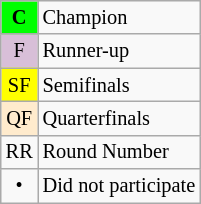<table class=wikitable style="text-align:center;font-size:85%">
<tr>
<td bgcolor=#00ff00><strong>C</strong></td>
<td align=left>Champion</td>
</tr>
<tr>
<td bgcolor=thistle>F</td>
<td align=left>Runner-up</td>
</tr>
<tr>
<td bgcolor=yellow>SF</td>
<td align=left>Semifinals</td>
</tr>
<tr>
<td bgcolor=#ffebcd>QF</td>
<td align=left>Quarterfinals</td>
</tr>
<tr>
<td>RR</td>
<td align=left>Round Number</td>
</tr>
<tr>
<td>•</td>
<td align=left>Did not participate</td>
</tr>
</table>
